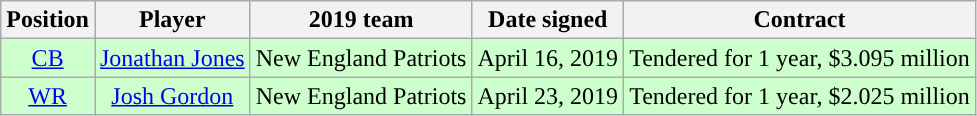<table class="wikitable" style="text-align:center">
<tr>
<th>Position</th>
<th>Player</th>
<th>2019 team</th>
<th>Date signed</th>
<th>Contract</th>
</tr>
<tr style="background:#cfc">
<td><a href='#'>CB</a></td>
<td><a href='#'>Jonathan Jones</a></td>
<td>New England Patriots</td>
<td>April 16, 2019</td>
<td>Tendered for 1 year, $3.095 million</td>
</tr>
<tr style="background:#cfc">
<td><a href='#'>WR</a></td>
<td><a href='#'>Josh Gordon</a></td>
<td>New England Patriots</td>
<td>April 23, 2019</td>
<td>Tendered for 1 year, $2.025 million</td>
</tr>
</table>
